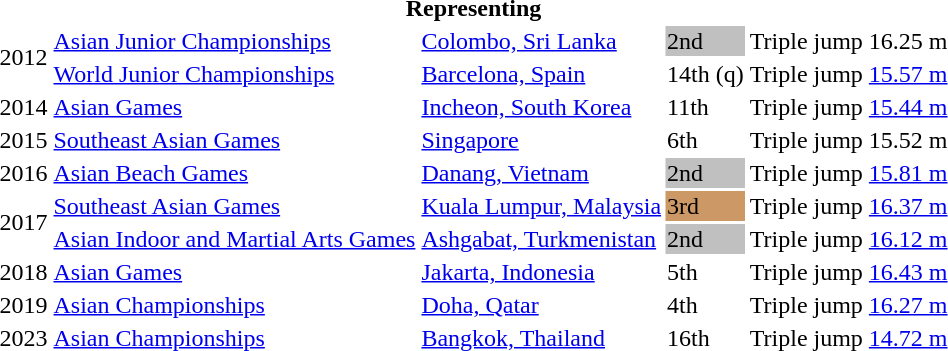<table>
<tr>
<th colspan="6">Representing </th>
</tr>
<tr>
<td rowspan=2>2012</td>
<td><a href='#'>Asian Junior Championships</a></td>
<td><a href='#'>Colombo, Sri Lanka</a></td>
<td bgcolor=silver>2nd</td>
<td>Triple jump</td>
<td>16.25 m</td>
</tr>
<tr>
<td><a href='#'>World Junior Championships</a></td>
<td><a href='#'>Barcelona, Spain</a></td>
<td>14th (q)</td>
<td>Triple jump</td>
<td><a href='#'>15.57 m</a></td>
</tr>
<tr>
<td>2014</td>
<td><a href='#'>Asian Games</a></td>
<td><a href='#'>Incheon, South Korea</a></td>
<td>11th</td>
<td>Triple jump</td>
<td><a href='#'>15.44 m</a></td>
</tr>
<tr>
<td>2015</td>
<td><a href='#'>Southeast Asian Games</a></td>
<td><a href='#'>Singapore</a></td>
<td>6th</td>
<td>Triple jump</td>
<td>15.52 m</td>
</tr>
<tr>
<td>2016</td>
<td><a href='#'>Asian Beach Games</a></td>
<td><a href='#'>Danang, Vietnam</a></td>
<td bgcolor=silver>2nd</td>
<td>Triple jump</td>
<td><a href='#'>15.81 m</a></td>
</tr>
<tr>
<td rowspan=2>2017</td>
<td><a href='#'>Southeast Asian Games</a></td>
<td><a href='#'>Kuala Lumpur, Malaysia</a></td>
<td bgcolor=cc9966>3rd</td>
<td>Triple jump</td>
<td><a href='#'>16.37 m</a></td>
</tr>
<tr>
<td><a href='#'>Asian Indoor and Martial Arts Games</a></td>
<td><a href='#'>Ashgabat, Turkmenistan</a></td>
<td bgcolor=silver>2nd</td>
<td>Triple jump</td>
<td><a href='#'>16.12 m</a></td>
</tr>
<tr>
<td>2018</td>
<td><a href='#'>Asian Games</a></td>
<td><a href='#'>Jakarta, Indonesia</a></td>
<td>5th</td>
<td>Triple jump</td>
<td><a href='#'>16.43 m</a></td>
</tr>
<tr>
<td>2019</td>
<td><a href='#'>Asian Championships</a></td>
<td><a href='#'>Doha, Qatar</a></td>
<td>4th</td>
<td>Triple jump</td>
<td><a href='#'>16.27 m</a></td>
</tr>
<tr>
<td>2023</td>
<td><a href='#'>Asian  Championships</a></td>
<td><a href='#'>Bangkok, Thailand</a></td>
<td>16th</td>
<td>Triple jump</td>
<td><a href='#'>14.72 m</a></td>
</tr>
</table>
